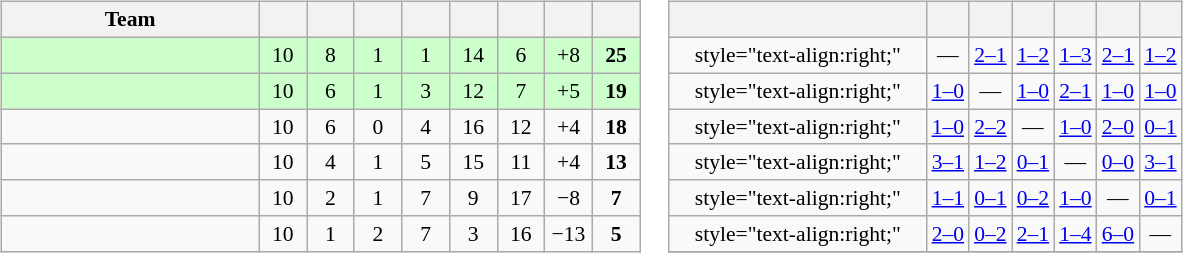<table>
<tr>
<td><br><table class="wikitable" style="text-align: center; font-size: 90%;">
<tr>
<th width=165>Team</th>
<th width=25></th>
<th width=25></th>
<th width=25></th>
<th width=25></th>
<th width=25></th>
<th width=25></th>
<th width=25></th>
<th width=25></th>
</tr>
<tr style="background:#cfc;">
<td align="left"></td>
<td>10</td>
<td>8</td>
<td>1</td>
<td>1</td>
<td>14</td>
<td>6</td>
<td>+8</td>
<td><strong>25</strong></td>
</tr>
<tr style="background:#cfc;">
<td align="left"></td>
<td>10</td>
<td>6</td>
<td>1</td>
<td>3</td>
<td>12</td>
<td>7</td>
<td>+5</td>
<td><strong>19</strong></td>
</tr>
<tr>
<td align="left"></td>
<td>10</td>
<td>6</td>
<td>0</td>
<td>4</td>
<td>16</td>
<td>12</td>
<td>+4</td>
<td><strong>18</strong></td>
</tr>
<tr>
<td align="left"></td>
<td>10</td>
<td>4</td>
<td>1</td>
<td>5</td>
<td>15</td>
<td>11</td>
<td>+4</td>
<td><strong>13</strong></td>
</tr>
<tr>
<td align="left"></td>
<td>10</td>
<td>2</td>
<td>1</td>
<td>7</td>
<td>9</td>
<td>17</td>
<td>−8</td>
<td><strong>7</strong></td>
</tr>
<tr>
<td align="left"></td>
<td>10</td>
<td>1</td>
<td>2</td>
<td>7</td>
<td>3</td>
<td>16</td>
<td>−13</td>
<td><strong>5</strong></td>
</tr>
</table>
</td>
<td><br><table class="wikitable" style="text-align:center; font-size:90%;">
<tr>
<th width=165> </th>
<th></th>
<th></th>
<th></th>
<th></th>
<th></th>
<th></th>
</tr>
<tr>
<td>style="text-align:right;"</td>
<td>—</td>
<td><a href='#'>2–1</a></td>
<td><a href='#'>1–2</a></td>
<td><a href='#'>1–3</a></td>
<td><a href='#'>2–1</a></td>
<td><a href='#'>1–2</a></td>
</tr>
<tr>
<td>style="text-align:right;"</td>
<td><a href='#'>1–0</a></td>
<td>—</td>
<td><a href='#'>1–0</a></td>
<td><a href='#'>2–1</a></td>
<td><a href='#'>1–0</a></td>
<td><a href='#'>1–0</a></td>
</tr>
<tr>
<td>style="text-align:right;"</td>
<td><a href='#'>1–0</a></td>
<td><a href='#'>2–2</a></td>
<td>—</td>
<td><a href='#'>1–0</a></td>
<td><a href='#'>2–0</a></td>
<td><a href='#'>0–1</a></td>
</tr>
<tr>
<td>style="text-align:right;"</td>
<td><a href='#'>3–1</a></td>
<td><a href='#'>1–2</a></td>
<td><a href='#'>0–1</a></td>
<td>—</td>
<td><a href='#'>0–0</a></td>
<td><a href='#'>3–1</a></td>
</tr>
<tr>
<td>style="text-align:right;"</td>
<td><a href='#'>1–1</a></td>
<td><a href='#'>0–1</a></td>
<td><a href='#'>0–2</a></td>
<td><a href='#'>1–0</a></td>
<td>—</td>
<td><a href='#'>0–1</a></td>
</tr>
<tr>
<td>style="text-align:right;"</td>
<td><a href='#'>2–0</a></td>
<td><a href='#'>0–2</a></td>
<td><a href='#'>2–1</a></td>
<td><a href='#'>1–4</a></td>
<td><a href='#'>6–0</a></td>
<td>—</td>
</tr>
<tr>
</tr>
</table>
</td>
</tr>
</table>
